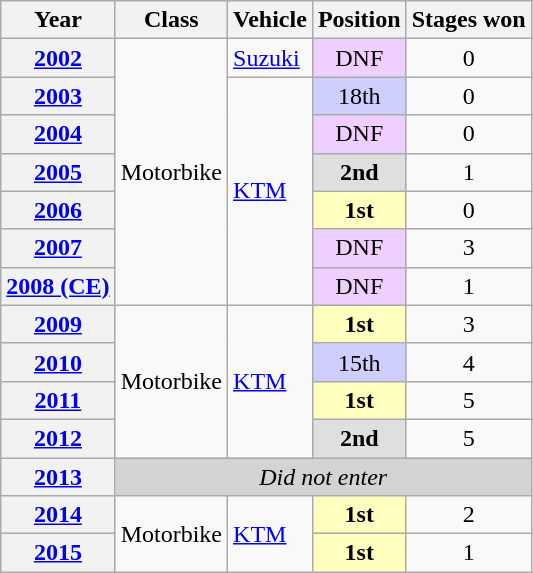<table class="wikitable">
<tr>
<th>Year</th>
<th>Class</th>
<th>Vehicle</th>
<th>Position</th>
<th>Stages won</th>
</tr>
<tr>
<th><a href='#'>2002</a></th>
<td rowspan=7>Motorbike</td>
<td> <a href='#'>Suzuki</a></td>
<td align="center" style="background:#EFCFFF;">DNF</td>
<td align="center">0</td>
</tr>
<tr>
<th><a href='#'>2003</a></th>
<td rowspan=6> <a href='#'>KTM</a></td>
<td align="center" style="background:#CFCFFF;">18th</td>
<td align="center">0</td>
</tr>
<tr>
<th><a href='#'>2004</a></th>
<td align="center" style="background:#EFCFFF;">DNF</td>
<td align="center">0</td>
</tr>
<tr>
<th><a href='#'>2005</a></th>
<td align="center" style="background:#DFDFDF;"><strong>2nd</strong></td>
<td align="center">1</td>
</tr>
<tr>
<th><a href='#'>2006</a></th>
<td align="center" style="background:#FFFFBF;"><strong>1st</strong></td>
<td align="center">0</td>
</tr>
<tr>
<th><a href='#'>2007</a></th>
<td align="center" style="background:#EFCFFF;">DNF</td>
<td align="center">3</td>
</tr>
<tr>
<th><a href='#'>2008 (CE)</a></th>
<td align="center" style="background:#EFCFFF;">DNF</td>
<td align="center">1</td>
</tr>
<tr>
<th><a href='#'>2009</a></th>
<td rowspan=4>Motorbike</td>
<td rowspan=4> <a href='#'>KTM</a></td>
<td align="center" style="background:#FFFFBF;"><strong>1st</strong></td>
<td align="center">3</td>
</tr>
<tr>
<th><a href='#'>2010</a></th>
<td align="center" style="background:#CFCFFF;">15th</td>
<td align="center">4</td>
</tr>
<tr>
<th><a href='#'>2011</a></th>
<td align="center" style="background:#FFFFBF;"><strong>1st</strong></td>
<td align="center">5</td>
</tr>
<tr>
<th><a href='#'>2012</a></th>
<td align="center" style="background:#DFDFDF;"><strong>2nd</strong></td>
<td align="center">5</td>
</tr>
<tr>
<th><a href='#'>2013</a></th>
<td align=center colspan=5 style="background:lightgrey;"><em>Did not enter</em></td>
</tr>
<tr>
<th><a href='#'>2014</a></th>
<td rowspan=2>Motorbike</td>
<td rowspan=2> <a href='#'>KTM</a></td>
<td align="center" style="background:#FFFFBF;"><strong>1st</strong></td>
<td align="center">2</td>
</tr>
<tr>
<th><a href='#'>2015</a></th>
<td align="center" style="background:#FFFFBF;"><strong>1st</strong></td>
<td align="center">1</td>
</tr>
</table>
